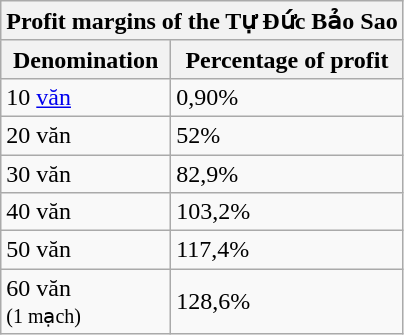<table class="wikitable" style="font-size: 100%">
<tr>
<th colspan=2>Profit margins of the Tự Đức Bảo Sao</th>
</tr>
<tr>
<th>Denomination</th>
<th>Percentage of profit</th>
</tr>
<tr>
<td>10 <a href='#'>văn</a></td>
<td>0,90%</td>
</tr>
<tr>
<td>20 văn</td>
<td>52%</td>
</tr>
<tr>
<td>30 văn</td>
<td>82,9%</td>
</tr>
<tr>
<td>40 văn</td>
<td>103,2%</td>
</tr>
<tr>
<td>50 văn</td>
<td>117,4%</td>
</tr>
<tr>
<td>60 văn<br><small>(1 mạch)</small></td>
<td>128,6%</td>
</tr>
</table>
